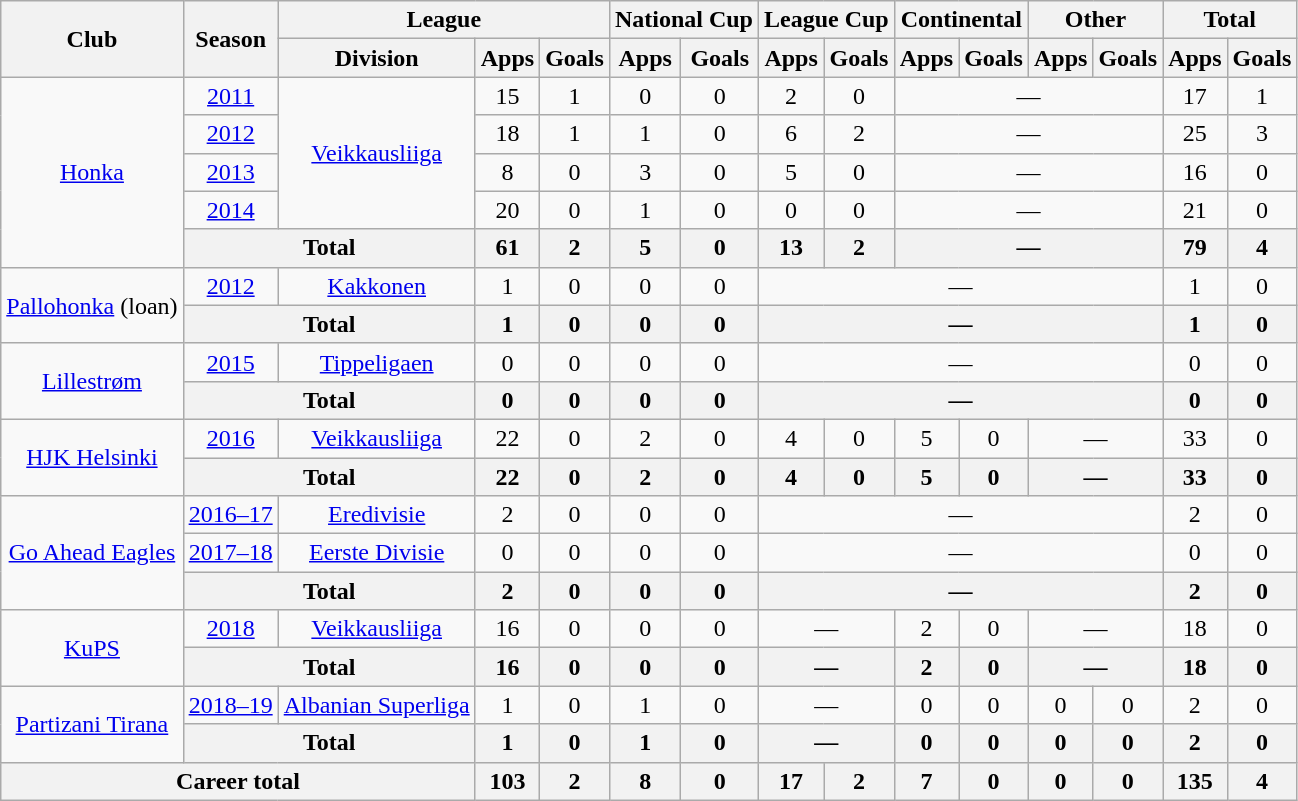<table class="wikitable" style="text-align: center">
<tr>
<th rowspan="2">Club</th>
<th rowspan="2">Season</th>
<th colspan="3">League</th>
<th colspan="2">National Cup</th>
<th colspan="2">League Cup</th>
<th colspan="2">Continental</th>
<th colspan="2">Other</th>
<th colspan="2">Total</th>
</tr>
<tr>
<th>Division</th>
<th>Apps</th>
<th>Goals</th>
<th>Apps</th>
<th>Goals</th>
<th>Apps</th>
<th>Goals</th>
<th>Apps</th>
<th>Goals</th>
<th>Apps</th>
<th>Goals</th>
<th>Apps</th>
<th>Goals</th>
</tr>
<tr>
<td rowspan="5" valign="center"><a href='#'>Honka</a></td>
<td><a href='#'>2011</a></td>
<td rowspan="4"><a href='#'>Veikkausliiga</a></td>
<td>15</td>
<td>1</td>
<td>0</td>
<td>0</td>
<td>2</td>
<td>0</td>
<td colspan="4">—</td>
<td>17</td>
<td>1</td>
</tr>
<tr>
<td><a href='#'>2012</a></td>
<td>18</td>
<td>1</td>
<td>1</td>
<td>0</td>
<td>6</td>
<td>2</td>
<td colspan="4">—</td>
<td>25</td>
<td>3</td>
</tr>
<tr>
<td><a href='#'>2013</a></td>
<td>8</td>
<td>0</td>
<td>3</td>
<td>0</td>
<td>5</td>
<td>0</td>
<td colspan="4">—</td>
<td>16</td>
<td>0</td>
</tr>
<tr>
<td><a href='#'>2014</a></td>
<td>20</td>
<td>0</td>
<td>1</td>
<td>0</td>
<td>0</td>
<td>0</td>
<td colspan="4">—</td>
<td>21</td>
<td>0</td>
</tr>
<tr>
<th colspan="2">Total</th>
<th>61</th>
<th>2</th>
<th>5</th>
<th>0</th>
<th>13</th>
<th>2</th>
<th colspan="4">—</th>
<th>79</th>
<th>4</th>
</tr>
<tr>
<td rowspan="2" valign="center"><a href='#'>Pallohonka</a> (loan)</td>
<td><a href='#'>2012</a></td>
<td><a href='#'>Kakkonen</a></td>
<td>1</td>
<td>0</td>
<td>0</td>
<td>0</td>
<td colspan="6">—</td>
<td>1</td>
<td>0</td>
</tr>
<tr>
<th colspan="2">Total</th>
<th>1</th>
<th>0</th>
<th>0</th>
<th>0</th>
<th colspan="6">—</th>
<th>1</th>
<th>0</th>
</tr>
<tr>
<td rowspan="2" valign="center"><a href='#'>Lillestrøm</a></td>
<td><a href='#'>2015</a></td>
<td><a href='#'>Tippeligaen</a></td>
<td>0</td>
<td>0</td>
<td>0</td>
<td>0</td>
<td colspan="6">—</td>
<td>0</td>
<td>0</td>
</tr>
<tr>
<th colspan="2">Total</th>
<th>0</th>
<th>0</th>
<th>0</th>
<th>0</th>
<th colspan="6">—</th>
<th>0</th>
<th>0</th>
</tr>
<tr>
<td rowspan="2" valign="center"><a href='#'>HJK Helsinki</a></td>
<td><a href='#'>2016</a></td>
<td><a href='#'>Veikkausliiga</a></td>
<td>22</td>
<td>0</td>
<td>2</td>
<td>0</td>
<td>4</td>
<td>0</td>
<td>5</td>
<td>0</td>
<td colspan="2">—</td>
<td>33</td>
<td>0</td>
</tr>
<tr>
<th colspan="2">Total</th>
<th>22</th>
<th>0</th>
<th>2</th>
<th>0</th>
<th>4</th>
<th>0</th>
<th>5</th>
<th>0</th>
<th colspan="2">—</th>
<th>33</th>
<th>0</th>
</tr>
<tr>
<td rowspan="3" valign="center"><a href='#'>Go Ahead Eagles</a></td>
<td><a href='#'>2016–17</a></td>
<td><a href='#'>Eredivisie</a></td>
<td>2</td>
<td>0</td>
<td>0</td>
<td>0</td>
<td colspan="6">—</td>
<td>2</td>
<td>0</td>
</tr>
<tr>
<td><a href='#'>2017–18</a></td>
<td><a href='#'>Eerste Divisie</a></td>
<td>0</td>
<td>0</td>
<td>0</td>
<td>0</td>
<td colspan="6">—</td>
<td>0</td>
<td>0</td>
</tr>
<tr>
<th colspan="2">Total</th>
<th>2</th>
<th>0</th>
<th>0</th>
<th>0</th>
<th colspan="6">—</th>
<th>2</th>
<th>0</th>
</tr>
<tr>
<td rowspan="2" valign="center"><a href='#'>KuPS</a></td>
<td><a href='#'>2018</a></td>
<td><a href='#'>Veikkausliiga</a></td>
<td>16</td>
<td>0</td>
<td>0</td>
<td>0</td>
<td colspan="2">—</td>
<td>2</td>
<td>0</td>
<td colspan="2">—</td>
<td>18</td>
<td>0</td>
</tr>
<tr>
<th colspan="2">Total</th>
<th>16</th>
<th>0</th>
<th>0</th>
<th>0</th>
<th colspan="2">—</th>
<th>2</th>
<th>0</th>
<th colspan="2">—</th>
<th>18</th>
<th>0</th>
</tr>
<tr>
<td rowspan="2" valign="center"><a href='#'>Partizani Tirana</a></td>
<td><a href='#'>2018–19</a></td>
<td rowspan="1"><a href='#'>Albanian Superliga</a></td>
<td>1</td>
<td>0</td>
<td>1</td>
<td>0</td>
<td colspan="2">—</td>
<td>0</td>
<td>0</td>
<td>0</td>
<td>0</td>
<td>2</td>
<td>0</td>
</tr>
<tr>
<th colspan="2">Total</th>
<th>1</th>
<th>0</th>
<th>1</th>
<th>0</th>
<th colspan="2">—</th>
<th>0</th>
<th>0</th>
<th>0</th>
<th>0</th>
<th>2</th>
<th>0</th>
</tr>
<tr>
<th colspan="3">Career total</th>
<th>103</th>
<th>2</th>
<th>8</th>
<th>0</th>
<th>17</th>
<th>2</th>
<th>7</th>
<th>0</th>
<th>0</th>
<th>0</th>
<th>135</th>
<th>4</th>
</tr>
</table>
